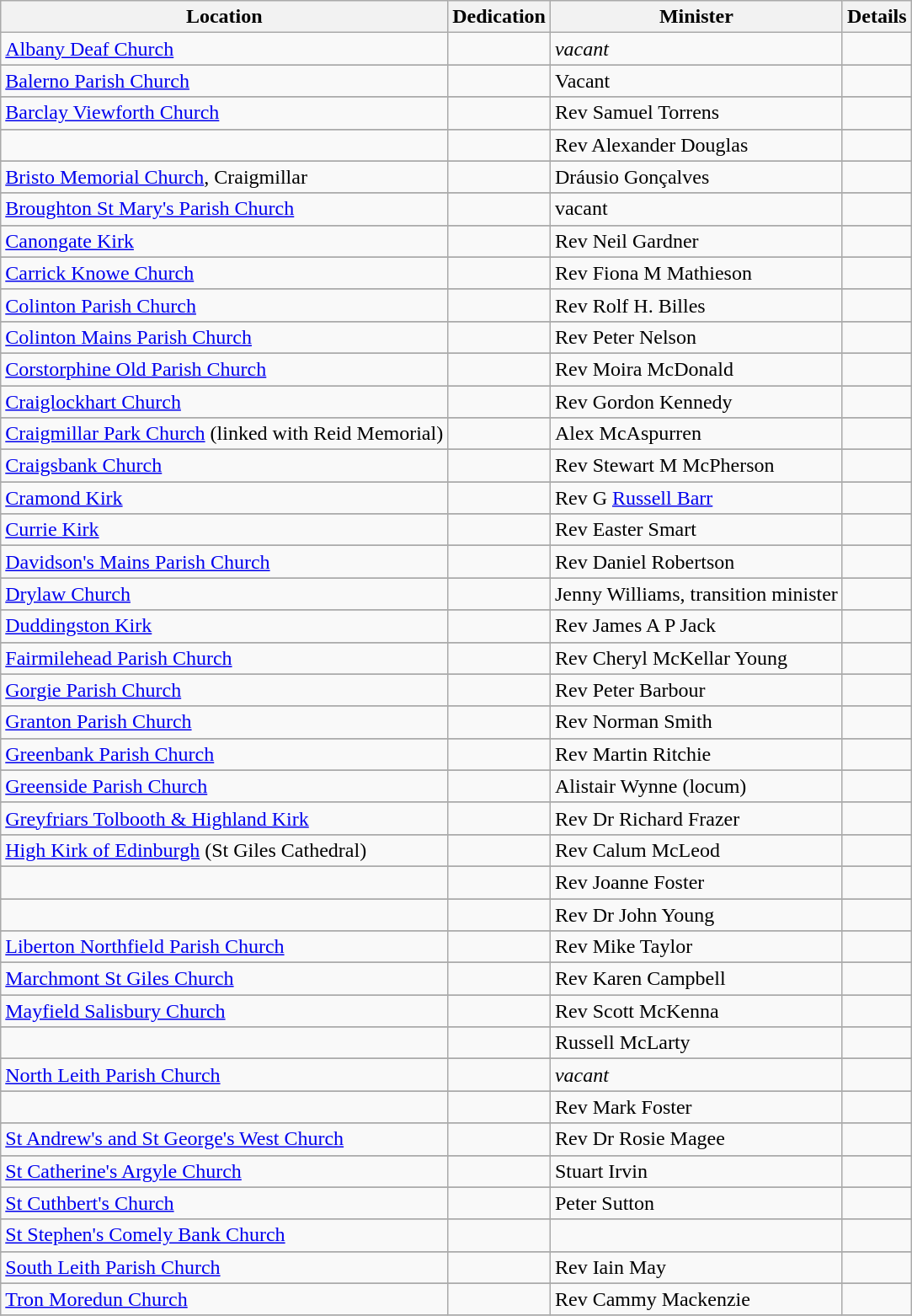<table class="wikitable">
<tr>
<th>Location</th>
<th>Dedication</th>
<th>Minister</th>
<th>Details</th>
</tr>
<tr>
<td><a href='#'>Albany Deaf Church</a></td>
<td></td>
<td><em>vacant</em></td>
<td></td>
</tr>
<tr>
</tr>
<tr>
<td><a href='#'>Balerno Parish Church</a></td>
<td></td>
<td>Vacant</td>
<td></td>
</tr>
<tr>
</tr>
<tr>
<td><a href='#'>Barclay Viewforth Church</a></td>
<td></td>
<td>Rev Samuel Torrens</td>
<td></td>
</tr>
<tr>
</tr>
<tr>
<td></td>
<td></td>
<td>Rev Alexander Douglas</td>
<td></td>
</tr>
<tr>
</tr>
<tr>
<td><a href='#'>Bristo Memorial Church</a>, Craigmillar</td>
<td></td>
<td>Dráusio Gonçalves</td>
<td></td>
</tr>
<tr>
</tr>
<tr>
<td><a href='#'>Broughton St Mary's Parish Church</a></td>
<td></td>
<td>vacant</td>
<td></td>
</tr>
<tr>
</tr>
<tr>
<td><a href='#'>Canongate Kirk</a></td>
<td></td>
<td>Rev Neil Gardner</td>
<td></td>
</tr>
<tr>
</tr>
<tr>
<td><a href='#'>Carrick Knowe Church</a></td>
<td></td>
<td>Rev Fiona M Mathieson</td>
<td></td>
</tr>
<tr>
</tr>
<tr>
<td><a href='#'>Colinton Parish Church</a></td>
<td></td>
<td>Rev Rolf H. Billes</td>
<td></td>
</tr>
<tr>
</tr>
<tr>
<td><a href='#'>Colinton Mains Parish Church</a></td>
<td></td>
<td>Rev Peter Nelson</td>
<td></td>
</tr>
<tr>
</tr>
<tr>
<td><a href='#'>Corstorphine Old Parish Church</a></td>
<td></td>
<td>Rev Moira McDonald</td>
<td></td>
</tr>
<tr>
</tr>
<tr>
<td><a href='#'>Craiglockhart Church</a></td>
<td></td>
<td>Rev Gordon Kennedy</td>
<td></td>
</tr>
<tr>
</tr>
<tr>
<td><a href='#'>Craigmillar Park Church</a> (linked with Reid Memorial)</td>
<td></td>
<td>Alex McAspurren</td>
<td></td>
</tr>
<tr>
</tr>
<tr>
<td><a href='#'>Craigsbank Church</a></td>
<td></td>
<td>Rev Stewart M McPherson</td>
<td></td>
</tr>
<tr>
</tr>
<tr>
<td><a href='#'>Cramond Kirk</a></td>
<td></td>
<td>Rev G <a href='#'>Russell Barr</a></td>
<td></td>
</tr>
<tr>
</tr>
<tr>
<td><a href='#'>Currie Kirk</a></td>
<td></td>
<td>Rev Easter Smart</td>
<td></td>
</tr>
<tr>
</tr>
<tr>
<td><a href='#'>Davidson's Mains Parish Church</a></td>
<td></td>
<td>Rev Daniel Robertson</td>
<td></td>
</tr>
<tr>
</tr>
<tr>
<td><a href='#'>Drylaw Church</a></td>
<td></td>
<td>Jenny Williams, transition minister</td>
<td></td>
</tr>
<tr>
</tr>
<tr>
<td><a href='#'>Duddingston Kirk</a></td>
<td></td>
<td>Rev James A P Jack</td>
<td></td>
</tr>
<tr>
</tr>
<tr>
<td><a href='#'>Fairmilehead Parish Church</a></td>
<td></td>
<td>Rev Cheryl McKellar Young</td>
<td></td>
</tr>
<tr>
</tr>
<tr>
<td><a href='#'>Gorgie Parish Church</a></td>
<td></td>
<td>Rev Peter Barbour</td>
<td></td>
</tr>
<tr>
</tr>
<tr>
<td><a href='#'>Granton Parish Church</a></td>
<td></td>
<td>Rev Norman Smith</td>
<td></td>
</tr>
<tr>
</tr>
<tr>
<td><a href='#'>Greenbank Parish Church</a></td>
<td></td>
<td>Rev Martin Ritchie</td>
<td></td>
</tr>
<tr>
</tr>
<tr>
<td><a href='#'>Greenside Parish Church</a></td>
<td></td>
<td>Alistair Wynne (locum)</td>
<td></td>
</tr>
<tr>
</tr>
<tr>
<td><a href='#'>Greyfriars Tolbooth & Highland Kirk</a></td>
<td></td>
<td>Rev Dr Richard Frazer</td>
<td></td>
</tr>
<tr>
</tr>
<tr>
<td><a href='#'>High Kirk of Edinburgh</a> (St Giles Cathedral)</td>
<td></td>
<td>Rev Calum McLeod</td>
<td></td>
</tr>
<tr>
</tr>
<tr>
<td></td>
<td></td>
<td>Rev Joanne Foster</td>
<td></td>
</tr>
<tr>
</tr>
<tr>
<td></td>
<td></td>
<td>Rev Dr John Young</td>
<td></td>
</tr>
<tr>
</tr>
<tr>
<td><a href='#'>Liberton Northfield Parish Church</a></td>
<td></td>
<td>Rev Mike Taylor</td>
<td></td>
</tr>
<tr>
</tr>
<tr>
<td><a href='#'>Marchmont St Giles Church</a></td>
<td></td>
<td>Rev Karen Campbell</td>
<td></td>
</tr>
<tr>
</tr>
<tr>
<td><a href='#'>Mayfield Salisbury Church</a></td>
<td></td>
<td>Rev Scott McKenna</td>
<td></td>
</tr>
<tr>
</tr>
<tr>
<td></td>
<td></td>
<td>Russell McLarty</td>
<td></td>
</tr>
<tr>
</tr>
<tr>
<td><a href='#'>North Leith Parish Church</a></td>
<td></td>
<td><em>vacant</em></td>
<td></td>
</tr>
<tr>
</tr>
<tr>
<td> </td>
<td></td>
<td>Rev Mark Foster</td>
<td></td>
</tr>
<tr>
</tr>
<tr>
<td><a href='#'>St Andrew's and St George's West Church</a></td>
<td></td>
<td>Rev Dr Rosie Magee</td>
<td></td>
</tr>
<tr>
</tr>
<tr>
<td><a href='#'>St Catherine's Argyle Church</a></td>
<td></td>
<td>Stuart Irvin</td>
<td></td>
</tr>
<tr>
</tr>
<tr>
<td><a href='#'>St Cuthbert's Church</a></td>
<td></td>
<td>Peter Sutton</td>
<td></td>
</tr>
<tr>
</tr>
<tr>
<td><a href='#'>St Stephen's Comely Bank Church</a></td>
<td></td>
<td></td>
<td></td>
</tr>
<tr>
</tr>
<tr>
<td><a href='#'>South Leith Parish Church</a></td>
<td></td>
<td>Rev Iain May</td>
<td></td>
</tr>
<tr>
</tr>
<tr>
<td><a href='#'>Tron Moredun Church</a></td>
<td></td>
<td>Rev Cammy Mackenzie</td>
<td></td>
</tr>
<tr>
</tr>
</table>
